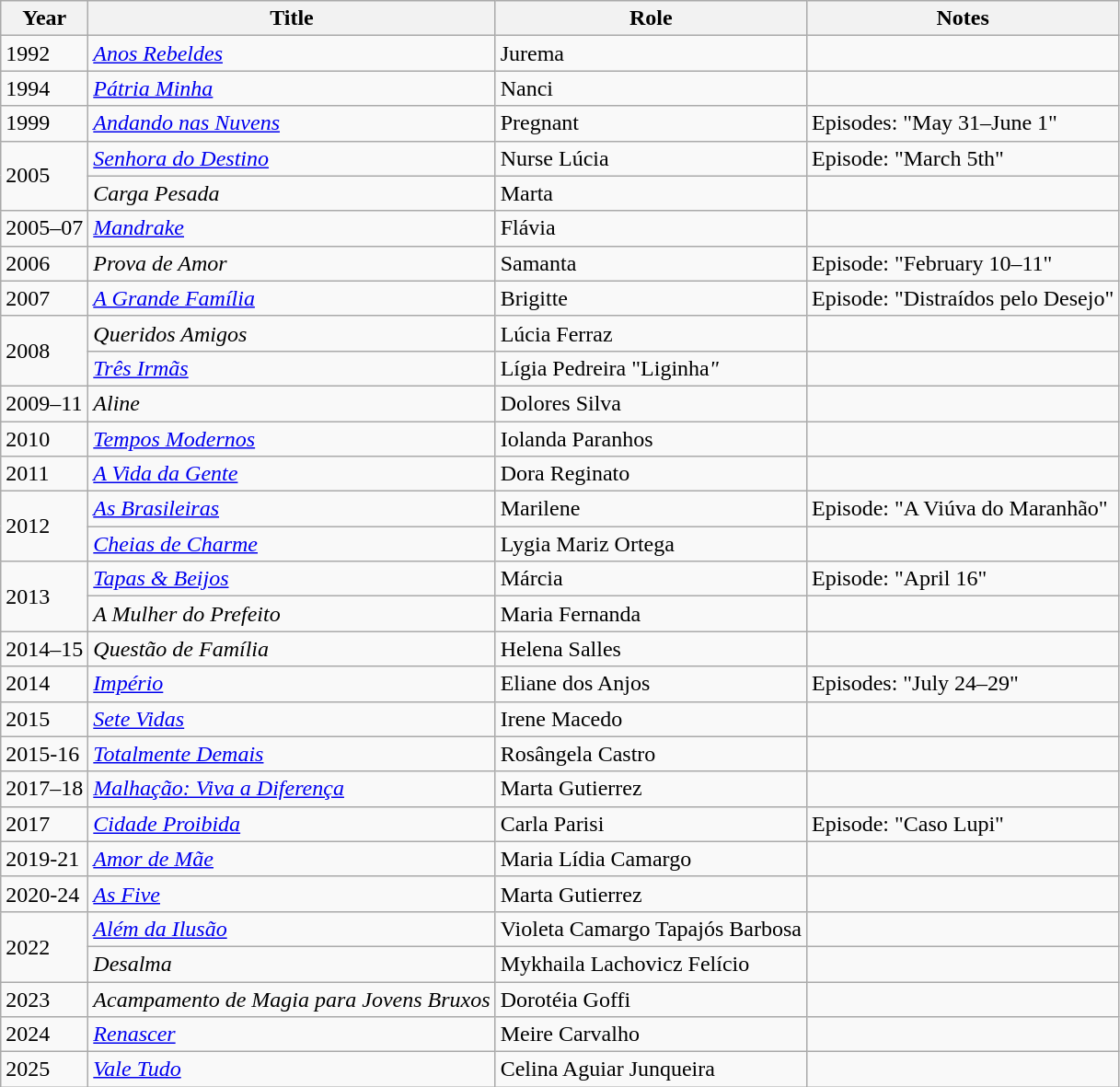<table class="wikitable">
<tr>
<th>Year</th>
<th>Title</th>
<th>Role</th>
<th>Notes</th>
</tr>
<tr>
<td>1992</td>
<td><em><a href='#'>Anos Rebeldes</a></em></td>
<td>Jurema</td>
<td></td>
</tr>
<tr>
<td>1994</td>
<td><em><a href='#'>Pátria Minha</a></em></td>
<td>Nanci</td>
<td></td>
</tr>
<tr>
<td>1999</td>
<td><em><a href='#'>Andando nas Nuvens</a></em></td>
<td>Pregnant</td>
<td>Episodes: "May 31–June 1"</td>
</tr>
<tr>
<td rowspan="2">2005</td>
<td><em><a href='#'>Senhora do Destino</a></em></td>
<td>Nurse Lúcia</td>
<td>Episode: "March 5th"</td>
</tr>
<tr>
<td><em>Carga Pesada</em></td>
<td>Marta</td>
<td></td>
</tr>
<tr>
<td>2005–07</td>
<td><em><a href='#'>Mandrake</a></em></td>
<td>Flávia</td>
<td></td>
</tr>
<tr>
<td>2006</td>
<td><em>Prova de Amor</em></td>
<td>Samanta</td>
<td>Episode: "February 10–11"</td>
</tr>
<tr>
<td>2007</td>
<td><em><a href='#'>A Grande Família</a></em></td>
<td>Brigitte</td>
<td>Episode: "Distraídos pelo Desejo"</td>
</tr>
<tr>
<td rowspan="2">2008</td>
<td><em>Queridos Amigos</em></td>
<td>Lúcia Ferraz</td>
<td></td>
</tr>
<tr>
<td><em><a href='#'>Três Irmãs</a></em></td>
<td>Lígia Pedreira "Liginha<em>"</em></td>
<td></td>
</tr>
<tr>
<td>2009–11</td>
<td><em>Aline</em></td>
<td>Dolores Silva</td>
<td></td>
</tr>
<tr>
<td>2010</td>
<td><em><a href='#'>Tempos Modernos</a></em></td>
<td>Iolanda Paranhos</td>
<td></td>
</tr>
<tr>
<td>2011</td>
<td><em><a href='#'>A Vida da Gente</a></em></td>
<td>Dora Reginato</td>
<td></td>
</tr>
<tr>
<td rowspan="2">2012</td>
<td><em><a href='#'>As Brasileiras</a></em></td>
<td>Marilene</td>
<td>Episode: "A Viúva do Maranhão"</td>
</tr>
<tr>
<td><em><a href='#'>Cheias de Charme</a></em></td>
<td>Lygia Mariz Ortega</td>
<td></td>
</tr>
<tr>
<td rowspan="2">2013</td>
<td><em><a href='#'>Tapas & Beijos</a></em></td>
<td>Márcia</td>
<td>Episode: "April 16"</td>
</tr>
<tr>
<td><em>A Mulher do Prefeito</em></td>
<td>Maria Fernanda</td>
<td></td>
</tr>
<tr>
<td>2014–15</td>
<td><em>Questão de Família</em></td>
<td>Helena Salles</td>
<td></td>
</tr>
<tr>
<td>2014</td>
<td><em><a href='#'>Império</a></em></td>
<td>Eliane dos Anjos</td>
<td>Episodes: "July 24–29"</td>
</tr>
<tr>
<td rowspan="1">2015</td>
<td><em><a href='#'>Sete Vidas</a></em></td>
<td>Irene Macedo</td>
<td></td>
</tr>
<tr>
<td>2015-16</td>
<td><em><a href='#'>Totalmente Demais</a></em></td>
<td>Rosângela Castro</td>
<td></td>
</tr>
<tr>
<td>2017–18</td>
<td><em><a href='#'>Malhação: Viva a Diferença</a></em></td>
<td>Marta Gutierrez</td>
<td></td>
</tr>
<tr>
<td>2017</td>
<td><em><a href='#'>Cidade Proibida</a></em></td>
<td>Carla Parisi</td>
<td>Episode: "Caso Lupi"</td>
</tr>
<tr>
<td>2019-21</td>
<td><em><a href='#'>Amor de Mãe</a></em></td>
<td>Maria Lídia Camargo</td>
<td></td>
</tr>
<tr>
<td>2020-24</td>
<td><em><a href='#'>As Five</a></em></td>
<td>Marta Gutierrez</td>
<td></td>
</tr>
<tr>
<td rowspan="2">2022</td>
<td><em><a href='#'>Além da Ilusão</a></em></td>
<td>Violeta Camargo Tapajós Barbosa</td>
<td></td>
</tr>
<tr>
<td><em>Desalma</em></td>
<td>Mykhaila Lachovicz Felício </td>
<td></td>
</tr>
<tr>
<td>2023</td>
<td><em>Acampamento de Magia para Jovens Bruxos</em></td>
<td>Dorotéia Goffi</td>
<td></td>
</tr>
<tr>
<td>2024</td>
<td><em><a href='#'>Renascer</a></em></td>
<td>Meire Carvalho</td>
<td></td>
</tr>
<tr>
<td>2025</td>
<td><em><a href='#'>Vale Tudo</a></em></td>
<td>Celina Aguiar Junqueira</td>
<td></td>
</tr>
</table>
